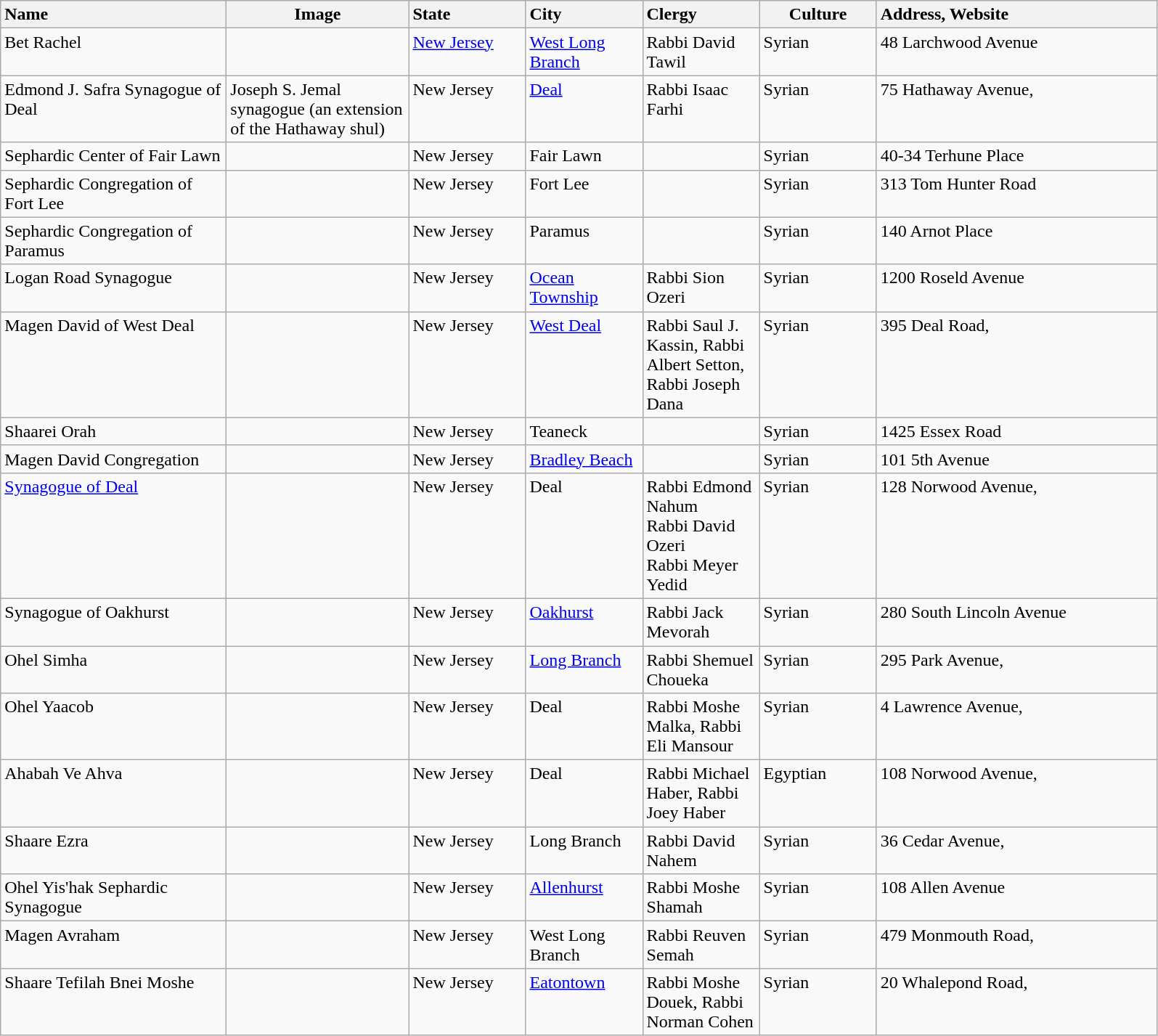<table class="wikitable sortable">
<tr>
<th style="text-align:left; width:200px;">Name</th>
<th style="text-align:center; width:160px;" class="unsortable">Image</th>
<th style="text-align:left; width:100px;">State</th>
<th style="text-align:left; width:100px;">City</th>
<th style="text-align:left; width:100px;">Clergy</th>
<th style="text-align:center; width:100px;">Culture</th>
<th style="text-align:left; width:250px;" class="unsortable">Address, Website</th>
</tr>
<tr valign=top>
<td>Bet Rachel</td>
<td></td>
<td><a href='#'>New Jersey</a></td>
<td><a href='#'>West Long Branch</a></td>
<td>Rabbi David Tawil</td>
<td>Syrian</td>
<td>48 Larchwood Avenue</td>
</tr>
<tr valign=top>
<td>Edmond J. Safra Synagogue of Deal</td>
<td>Joseph S. Jemal synagogue (an extension of the Hathaway shul)</td>
<td>New Jersey</td>
<td><a href='#'>Deal</a></td>
<td>Rabbi Isaac Farhi</td>
<td>Syrian</td>
<td>75 Hathaway Avenue, </td>
</tr>
<tr valign=top>
<td>Sephardic Center of Fair Lawn</td>
<td></td>
<td>New Jersey</td>
<td>Fair Lawn</td>
<td></td>
<td>Syrian</td>
<td>40-34 Terhune Place</td>
</tr>
<tr valign=top>
<td>Sephardic Congregation of Fort Lee</td>
<td></td>
<td>New Jersey</td>
<td>Fort Lee</td>
<td></td>
<td>Syrian</td>
<td>313 Tom Hunter Road </td>
</tr>
<tr valign=top>
<td>Sephardic Congregation of Paramus</td>
<td></td>
<td>New Jersey</td>
<td>Paramus</td>
<td></td>
<td>Syrian</td>
<td>140 Arnot Place </td>
</tr>
<tr valign=top>
<td>Logan Road Synagogue</td>
<td></td>
<td>New Jersey</td>
<td><a href='#'>Ocean Township</a></td>
<td>Rabbi Sion Ozeri</td>
<td>Syrian</td>
<td>1200 Roseld Avenue</td>
</tr>
<tr valign=top>
<td>Magen David of West Deal</td>
<td></td>
<td>New Jersey</td>
<td><a href='#'>West Deal</a></td>
<td>Rabbi Saul J. Kassin, Rabbi Albert Setton, Rabbi Joseph Dana</td>
<td>Syrian</td>
<td>395 Deal Road, </td>
</tr>
<tr valign=top>
<td>Shaarei Orah</td>
<td></td>
<td>New Jersey</td>
<td>Teaneck</td>
<td></td>
<td>Syrian</td>
<td>1425 Essex Road </td>
</tr>
<tr valign=top>
<td>Magen David Congregation</td>
<td></td>
<td>New Jersey</td>
<td><a href='#'>Bradley Beach</a></td>
<td></td>
<td>Syrian</td>
<td>101 5th Avenue</td>
</tr>
<tr valign=top>
<td><a href='#'>Synagogue of Deal</a></td>
<td></td>
<td>New Jersey</td>
<td>Deal</td>
<td>Rabbi Edmond Nahum<br>Rabbi David Ozeri<br>Rabbi Meyer Yedid</td>
<td>Syrian</td>
<td>128 Norwood Avenue, </td>
</tr>
<tr valign=top>
<td>Synagogue of Oakhurst</td>
<td></td>
<td>New Jersey</td>
<td><a href='#'>Oakhurst</a></td>
<td>Rabbi Jack Mevorah</td>
<td>Syrian</td>
<td>280 South Lincoln Avenue</td>
</tr>
<tr valign=top>
<td>Ohel Simha</td>
<td></td>
<td>New Jersey</td>
<td><a href='#'>Long Branch</a></td>
<td>Rabbi Shemuel Choueka</td>
<td>Syrian</td>
<td>295 Park Avenue, </td>
</tr>
<tr valign=top>
<td>Ohel Yaacob</td>
<td></td>
<td>New Jersey</td>
<td>Deal</td>
<td>Rabbi Moshe Malka, Rabbi Eli Mansour</td>
<td>Syrian</td>
<td>4 Lawrence Avenue, </td>
</tr>
<tr valign=top>
<td>Ahabah Ve Ahva</td>
<td></td>
<td>New Jersey</td>
<td>Deal</td>
<td>Rabbi Michael Haber, Rabbi Joey Haber</td>
<td>Egyptian</td>
<td>108 Norwood Avenue, </td>
</tr>
<tr valign=top>
<td>Shaare Ezra</td>
<td></td>
<td>New Jersey</td>
<td>Long Branch</td>
<td>Rabbi David Nahem</td>
<td>Syrian</td>
<td>36 Cedar Avenue, </td>
</tr>
<tr valign=top>
<td>Ohel Yis'hak Sephardic Synagogue</td>
<td></td>
<td>New Jersey</td>
<td><a href='#'>Allenhurst</a></td>
<td>Rabbi Moshe Shamah</td>
<td>Syrian</td>
<td>108 Allen Avenue</td>
</tr>
<tr valign=top>
<td>Magen Avraham</td>
<td></td>
<td>New Jersey</td>
<td>West Long Branch</td>
<td>Rabbi Reuven Semah</td>
<td>Syrian</td>
<td>479 Monmouth Road, </td>
</tr>
<tr valign=top>
<td>Shaare Tefilah Bnei Moshe</td>
<td></td>
<td>New Jersey</td>
<td><a href='#'>Eatontown</a></td>
<td>Rabbi Moshe Douek, Rabbi Norman Cohen</td>
<td>Syrian</td>
<td>20 Whalepond Road, </td>
</tr>
</table>
